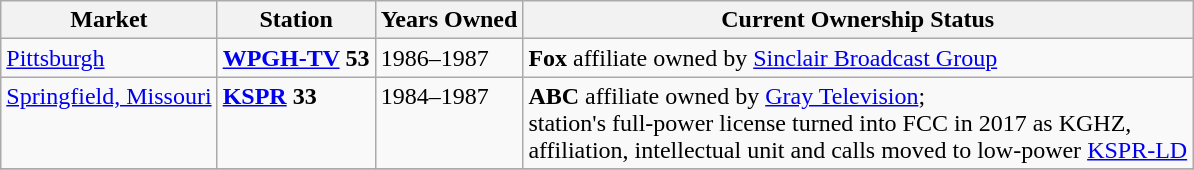<table class="wikitable">
<tr>
<th>Market</th>
<th>Station</th>
<th>Years Owned</th>
<th>Current Ownership Status</th>
</tr>
<tr style="vertical-align: top; text-align: left;">
<td><a href='#'>Pittsburgh</a></td>
<td><strong><a href='#'>WPGH-TV</a> 53</strong></td>
<td>1986–1987</td>
<td><strong>Fox</strong> affiliate owned by <a href='#'>Sinclair Broadcast Group</a></td>
</tr>
<tr style="vertical-align: top; text-align: left;">
<td><a href='#'>Springfield, Missouri</a></td>
<td><strong><a href='#'>KSPR</a> 33</strong></td>
<td>1984–1987</td>
<td><strong>ABC</strong> affiliate owned by <a href='#'>Gray Television</a>;<br>station's full-power license turned into FCC in 2017 as KGHZ,<br>affiliation, intellectual unit and calls moved to low-power <a href='#'>KSPR-LD</a></td>
</tr>
<tr style="vertical-align: top; text-align: left;">
</tr>
</table>
